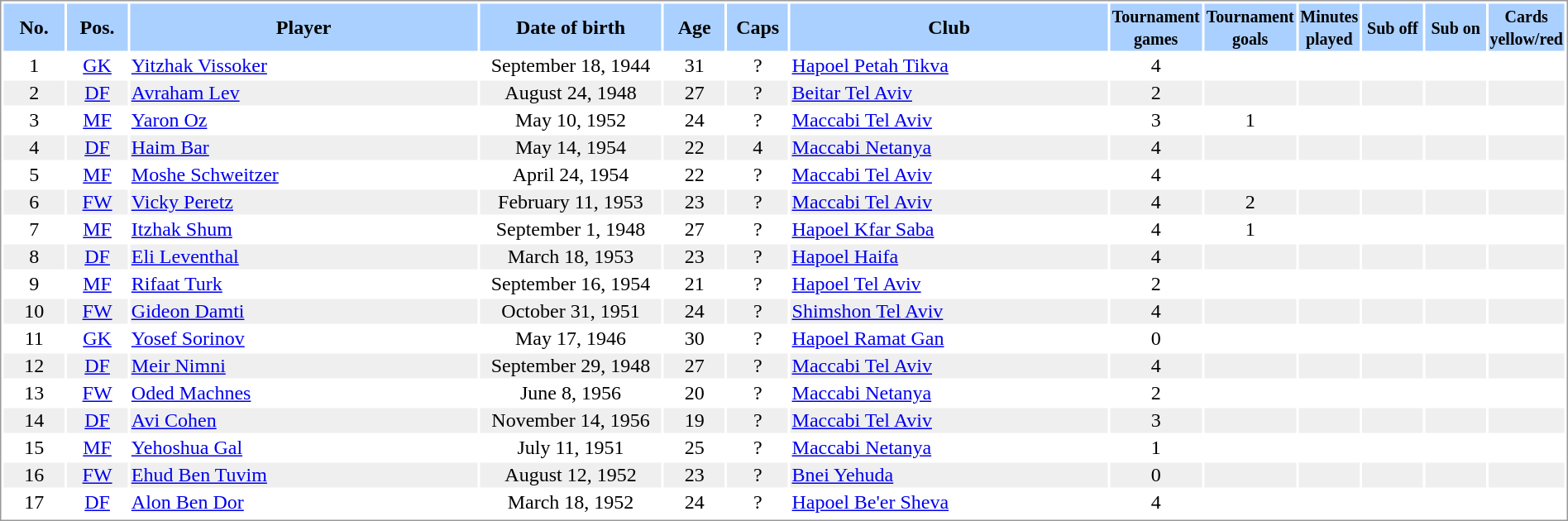<table border="0" width="100%" style="border: 1px solid #999; background-color:#FFFFFF; text-align:center">
<tr align="center" bgcolor="#AAD0FF">
<th width=4%>No.</th>
<th width=4%>Pos.</th>
<th width=23%>Player</th>
<th width=12%>Date of birth</th>
<th width=4%>Age</th>
<th width=4%>Caps</th>
<th width=21%>Club</th>
<th width=6%><small>Tournament<br>games</small></th>
<th width=6%><small>Tournament<br>goals</small></th>
<th width=4%><small>Minutes<br>played</small></th>
<th width=4%><small>Sub off</small></th>
<th width=4%><small>Sub on</small></th>
<th width=4%><small>Cards<br>yellow/red</small></th>
</tr>
<tr>
<td>1</td>
<td><a href='#'>GK</a></td>
<td align="left"><a href='#'>Yitzhak Vissoker</a></td>
<td>September 18, 1944</td>
<td>31</td>
<td>?</td>
<td align="left"> <a href='#'>Hapoel Petah Tikva</a></td>
<td>4</td>
<td></td>
<td></td>
<td></td>
<td></td>
<td></td>
</tr>
<tr bgcolor="#EFEFEF">
<td>2</td>
<td><a href='#'>DF</a></td>
<td align="left"><a href='#'>Avraham Lev</a></td>
<td>August 24, 1948</td>
<td>27</td>
<td>?</td>
<td align="left"> <a href='#'>Beitar Tel Aviv</a></td>
<td>2</td>
<td></td>
<td></td>
<td></td>
<td></td>
<td></td>
</tr>
<tr>
<td>3</td>
<td><a href='#'>MF</a></td>
<td align="left"><a href='#'>Yaron Oz</a></td>
<td>May 10, 1952</td>
<td>24</td>
<td>?</td>
<td align="left"> <a href='#'>Maccabi Tel Aviv</a></td>
<td>3</td>
<td>1</td>
<td></td>
<td></td>
<td></td>
<td></td>
</tr>
<tr bgcolor="#EFEFEF">
<td>4</td>
<td><a href='#'>DF</a></td>
<td align="left"><a href='#'>Haim Bar</a></td>
<td>May 14, 1954</td>
<td>22</td>
<td>4</td>
<td align="left"> <a href='#'>Maccabi Netanya</a></td>
<td>4</td>
<td></td>
<td></td>
<td></td>
<td></td>
<td></td>
</tr>
<tr>
<td>5</td>
<td><a href='#'>MF</a></td>
<td align="left"><a href='#'>Moshe Schweitzer</a></td>
<td>April 24, 1954</td>
<td>22</td>
<td>?</td>
<td align="left"> <a href='#'>Maccabi Tel Aviv</a></td>
<td>4</td>
<td></td>
<td></td>
<td></td>
<td></td>
<td></td>
</tr>
<tr bgcolor="#EFEFEF">
<td>6</td>
<td><a href='#'>FW</a></td>
<td align="left"><a href='#'>Vicky Peretz</a></td>
<td>February 11, 1953</td>
<td>23</td>
<td>?</td>
<td align="left"> <a href='#'>Maccabi Tel Aviv</a></td>
<td>4</td>
<td>2</td>
<td></td>
<td></td>
<td></td>
<td></td>
</tr>
<tr>
<td>7</td>
<td><a href='#'>MF</a></td>
<td align="left"><a href='#'>Itzhak Shum</a></td>
<td>September 1, 1948</td>
<td>27</td>
<td>?</td>
<td align="left"> <a href='#'>Hapoel Kfar Saba</a></td>
<td>4</td>
<td>1</td>
<td></td>
<td></td>
<td></td>
<td></td>
</tr>
<tr bgcolor="#EFEFEF">
<td>8</td>
<td><a href='#'>DF</a></td>
<td align="left"><a href='#'>Eli Leventhal</a></td>
<td>March 18, 1953</td>
<td>23</td>
<td>?</td>
<td align="left"> <a href='#'>Hapoel Haifa</a></td>
<td>4</td>
<td></td>
<td></td>
<td></td>
<td></td>
<td></td>
</tr>
<tr>
<td>9</td>
<td><a href='#'>MF</a></td>
<td align="left"><a href='#'>Rifaat Turk</a></td>
<td>September 16, 1954</td>
<td>21</td>
<td>?</td>
<td align="left"> <a href='#'>Hapoel Tel Aviv</a></td>
<td>2</td>
<td></td>
<td></td>
<td></td>
<td></td>
<td></td>
</tr>
<tr bgcolor="#EFEFEF">
<td>10</td>
<td><a href='#'>FW</a></td>
<td align="left"><a href='#'>Gideon Damti</a></td>
<td>October 31, 1951</td>
<td>24</td>
<td>?</td>
<td align="left"> <a href='#'>Shimshon Tel Aviv</a></td>
<td>4</td>
<td></td>
<td></td>
<td></td>
<td></td>
<td></td>
</tr>
<tr>
<td>11</td>
<td><a href='#'>GK</a></td>
<td align="left"><a href='#'>Yosef Sorinov</a></td>
<td>May 17, 1946</td>
<td>30</td>
<td>?</td>
<td align="left"> <a href='#'>Hapoel Ramat Gan</a></td>
<td>0</td>
<td></td>
<td></td>
<td></td>
<td></td>
<td></td>
</tr>
<tr bgcolor="#EFEFEF">
<td>12</td>
<td><a href='#'>DF</a></td>
<td align="left"><a href='#'>Meir Nimni</a></td>
<td>September 29, 1948</td>
<td>27</td>
<td>?</td>
<td align="left"> <a href='#'>Maccabi Tel Aviv</a></td>
<td>4</td>
<td></td>
<td></td>
<td></td>
<td></td>
<td></td>
</tr>
<tr>
<td>13</td>
<td><a href='#'>FW</a></td>
<td align="left"><a href='#'>Oded Machnes</a></td>
<td>June 8, 1956</td>
<td>20</td>
<td>?</td>
<td align="left"> <a href='#'>Maccabi Netanya</a></td>
<td>2</td>
<td></td>
<td></td>
<td></td>
<td></td>
<td></td>
</tr>
<tr bgcolor="#EFEFEF">
<td>14</td>
<td><a href='#'>DF</a></td>
<td align="left"><a href='#'>Avi Cohen</a></td>
<td>November 14, 1956</td>
<td>19</td>
<td>?</td>
<td align="left"> <a href='#'>Maccabi Tel Aviv</a></td>
<td>3</td>
<td></td>
<td></td>
<td></td>
<td></td>
<td></td>
</tr>
<tr>
<td>15</td>
<td><a href='#'>MF</a></td>
<td align="left"><a href='#'>Yehoshua Gal</a></td>
<td>July 11, 1951</td>
<td>25</td>
<td>?</td>
<td align="left"> <a href='#'>Maccabi Netanya</a></td>
<td>1</td>
<td></td>
<td></td>
<td></td>
<td></td>
<td></td>
</tr>
<tr bgcolor="#EFEFEF">
<td>16</td>
<td><a href='#'>FW</a></td>
<td align="left"><a href='#'>Ehud Ben Tuvim</a></td>
<td>August 12, 1952</td>
<td>23</td>
<td>?</td>
<td align="left"> <a href='#'>Bnei Yehuda</a></td>
<td>0</td>
<td></td>
<td></td>
<td></td>
<td></td>
<td></td>
</tr>
<tr>
<td>17</td>
<td><a href='#'>DF</a></td>
<td align="left"><a href='#'>Alon Ben Dor</a></td>
<td>March 18, 1952</td>
<td>24</td>
<td>?</td>
<td align="left"> <a href='#'>Hapoel Be'er Sheva</a></td>
<td>4</td>
<td></td>
<td></td>
<td></td>
<td></td>
<td></td>
</tr>
<tr bgcolor="#EFEFEF">
</tr>
</table>
